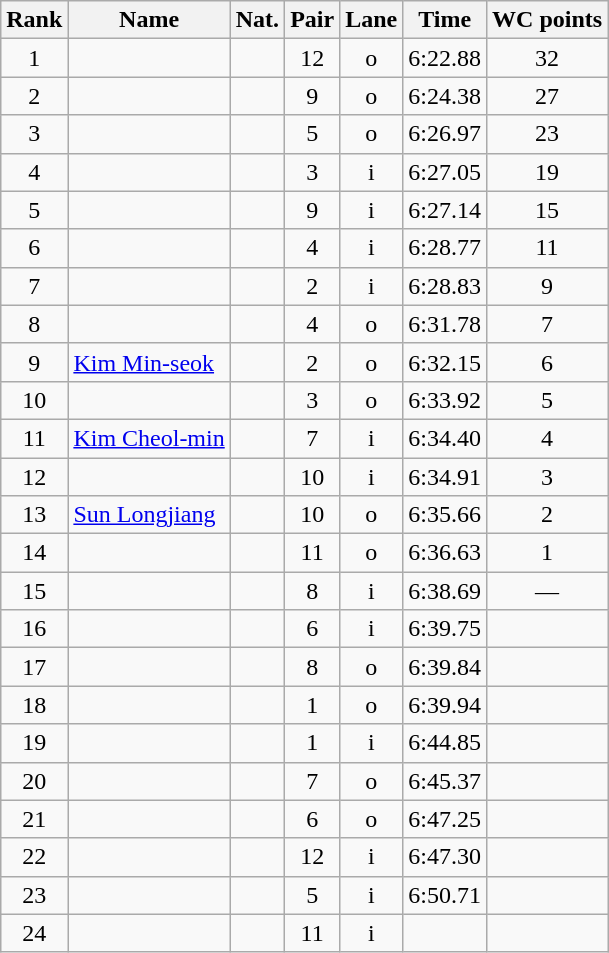<table class="wikitable sortable" style="text-align:center">
<tr>
<th>Rank</th>
<th>Name</th>
<th>Nat.</th>
<th>Pair</th>
<th>Lane</th>
<th>Time</th>
<th>WC points</th>
</tr>
<tr>
<td>1</td>
<td align=left></td>
<td></td>
<td>12</td>
<td>o</td>
<td>6:22.88</td>
<td>32</td>
</tr>
<tr>
<td>2</td>
<td align=left></td>
<td></td>
<td>9</td>
<td>o</td>
<td>6:24.38</td>
<td>27</td>
</tr>
<tr>
<td>3</td>
<td align=left></td>
<td></td>
<td>5</td>
<td>o</td>
<td>6:26.97</td>
<td>23</td>
</tr>
<tr>
<td>4</td>
<td align=left></td>
<td></td>
<td>3</td>
<td>i</td>
<td>6:27.05</td>
<td>19</td>
</tr>
<tr>
<td>5</td>
<td align=left></td>
<td></td>
<td>9</td>
<td>i</td>
<td>6:27.14</td>
<td>15</td>
</tr>
<tr>
<td>6</td>
<td align=left></td>
<td></td>
<td>4</td>
<td>i</td>
<td>6:28.77</td>
<td>11</td>
</tr>
<tr>
<td>7</td>
<td align=left></td>
<td></td>
<td>2</td>
<td>i</td>
<td>6:28.83</td>
<td>9</td>
</tr>
<tr>
<td>8</td>
<td align=left></td>
<td></td>
<td>4</td>
<td>o</td>
<td>6:31.78</td>
<td>7</td>
</tr>
<tr>
<td>9</td>
<td align=left><a href='#'>Kim Min-seok</a></td>
<td></td>
<td>2</td>
<td>o</td>
<td>6:32.15</td>
<td>6</td>
</tr>
<tr>
<td>10</td>
<td align=left></td>
<td></td>
<td>3</td>
<td>o</td>
<td>6:33.92</td>
<td>5</td>
</tr>
<tr>
<td>11</td>
<td align=left><a href='#'>Kim Cheol-min</a></td>
<td></td>
<td>7</td>
<td>i</td>
<td>6:34.40</td>
<td>4</td>
</tr>
<tr>
<td>12</td>
<td align=left></td>
<td></td>
<td>10</td>
<td>i</td>
<td>6:34.91</td>
<td>3</td>
</tr>
<tr>
<td>13</td>
<td align=left><a href='#'>Sun Longjiang</a></td>
<td></td>
<td>10</td>
<td>o</td>
<td>6:35.66</td>
<td>2</td>
</tr>
<tr>
<td>14</td>
<td align=left></td>
<td></td>
<td>11</td>
<td>o</td>
<td>6:36.63</td>
<td>1</td>
</tr>
<tr>
<td>15</td>
<td align=left></td>
<td></td>
<td>8</td>
<td>i</td>
<td>6:38.69</td>
<td>—</td>
</tr>
<tr>
<td>16</td>
<td align=left></td>
<td></td>
<td>6</td>
<td>i</td>
<td>6:39.75</td>
<td></td>
</tr>
<tr>
<td>17</td>
<td align=left></td>
<td></td>
<td>8</td>
<td>o</td>
<td>6:39.84</td>
<td></td>
</tr>
<tr>
<td>18</td>
<td align=left></td>
<td></td>
<td>1</td>
<td>o</td>
<td>6:39.94</td>
<td></td>
</tr>
<tr>
<td>19</td>
<td align=left></td>
<td></td>
<td>1</td>
<td>i</td>
<td>6:44.85</td>
<td></td>
</tr>
<tr>
<td>20</td>
<td align=left></td>
<td></td>
<td>7</td>
<td>o</td>
<td>6:45.37</td>
<td></td>
</tr>
<tr>
<td>21</td>
<td align=left></td>
<td></td>
<td>6</td>
<td>o</td>
<td>6:47.25</td>
<td></td>
</tr>
<tr>
<td>22</td>
<td align=left></td>
<td></td>
<td>12</td>
<td>i</td>
<td>6:47.30</td>
<td></td>
</tr>
<tr>
<td>23</td>
<td align=left></td>
<td></td>
<td>5</td>
<td>i</td>
<td>6:50.71</td>
<td></td>
</tr>
<tr>
<td>24</td>
<td align=left></td>
<td></td>
<td>11</td>
<td>i</td>
<td></td>
<td></td>
</tr>
</table>
